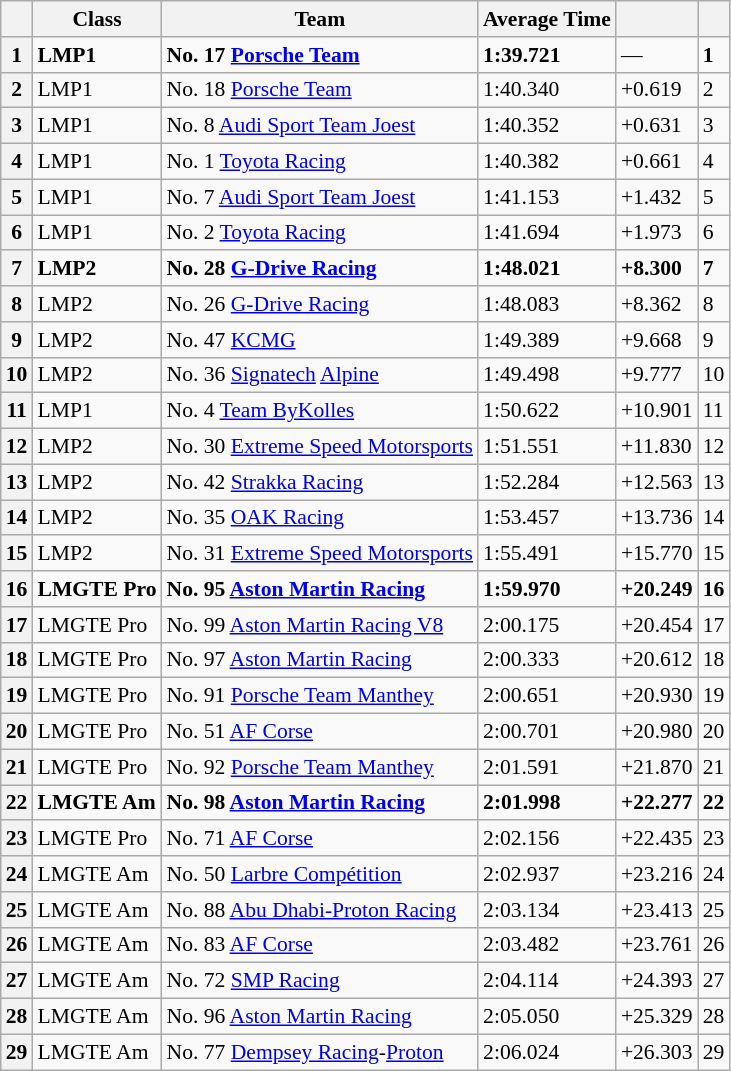<table class="wikitable" style="font-size: 90%;">
<tr>
<th scope="col"></th>
<th scope="col">Class</th>
<th scope="col">Team</th>
<th scope="col">Average Time</th>
<th scope="col"></th>
<th scope="col"></th>
</tr>
<tr>
<th scope="row">1</th>
<td><strong>LMP1</strong></td>
<td><strong>No. 17 <a href='#'>Porsche Team</a></strong></td>
<td><strong>1:39.721</strong></td>
<td>—</td>
<td><strong>1</strong></td>
</tr>
<tr>
<th scope="row">2</th>
<td>LMP1</td>
<td>No. 18 <a href='#'>Porsche Team</a></td>
<td>1:40.340</td>
<td>+0.619</td>
<td>2</td>
</tr>
<tr>
<th scope="row">3</th>
<td>LMP1</td>
<td>No. 8 <a href='#'>Audi Sport Team Joest</a></td>
<td>1:40.352</td>
<td>+0.631</td>
<td>3</td>
</tr>
<tr>
<th scope="row">4</th>
<td>LMP1</td>
<td>No. 1 <a href='#'>Toyota Racing</a></td>
<td>1:40.382</td>
<td>+0.661</td>
<td>4</td>
</tr>
<tr>
<th scope="row">5</th>
<td>LMP1</td>
<td>No. 7 <a href='#'>Audi Sport Team Joest</a></td>
<td>1:41.153</td>
<td>+1.432</td>
<td>5</td>
</tr>
<tr>
<th scope="row">6</th>
<td>LMP1</td>
<td>No. 2 <a href='#'>Toyota Racing</a></td>
<td>1:41.694</td>
<td>+1.973</td>
<td>6</td>
</tr>
<tr style="font-weight:bold">
<th scope="row">7</th>
<td>LMP2</td>
<td>No. 28 <a href='#'>G-Drive Racing</a></td>
<td>1:48.021</td>
<td>+8.300</td>
<td>7</td>
</tr>
<tr>
<th scope="row">8</th>
<td>LMP2</td>
<td>No. 26 <a href='#'>G-Drive Racing</a></td>
<td>1:48.083</td>
<td>+8.362</td>
<td>8</td>
</tr>
<tr>
<th scope="row">9</th>
<td>LMP2</td>
<td>No. 47 <a href='#'>KCMG</a></td>
<td>1:49.389</td>
<td>+9.668</td>
<td>9</td>
</tr>
<tr>
<th scope="row">10</th>
<td>LMP2</td>
<td>No. 36 <a href='#'>Signatech</a> <a href='#'>Alpine</a></td>
<td>1:49.498</td>
<td>+9.777</td>
<td>10</td>
</tr>
<tr>
<th scope="row">11</th>
<td>LMP1</td>
<td>No. 4 <a href='#'>Team ByKolles</a></td>
<td>1:50.622</td>
<td>+10.901</td>
<td>11</td>
</tr>
<tr>
<th scope="row">12</th>
<td>LMP2</td>
<td>No. 30 <a href='#'>Extreme Speed Motorsports</a></td>
<td>1:51.551</td>
<td>+11.830</td>
<td>12</td>
</tr>
<tr>
<th scope="row">13</th>
<td>LMP2</td>
<td>No. 42 <a href='#'>Strakka Racing</a></td>
<td>1:52.284</td>
<td>+12.563</td>
<td>13</td>
</tr>
<tr>
<th scope="row">14</th>
<td>LMP2</td>
<td>No. 35 <a href='#'>OAK Racing</a></td>
<td>1:53.457</td>
<td>+13.736</td>
<td>14</td>
</tr>
<tr>
<th scope="row">15</th>
<td>LMP2</td>
<td>No. 31 <a href='#'>Extreme Speed Motorsports</a></td>
<td>1:55.491</td>
<td>+15.770</td>
<td>15</td>
</tr>
<tr style="font-weight:bold">
<th scope="row">16</th>
<td>LMGTE Pro</td>
<td>No. 95 <a href='#'>Aston Martin Racing</a></td>
<td>1:59.970</td>
<td>+20.249</td>
<td>16</td>
</tr>
<tr>
<th scope="row">17</th>
<td>LMGTE Pro</td>
<td>No. 99 <a href='#'>Aston Martin Racing V8</a></td>
<td>2:00.175</td>
<td>+20.454</td>
<td>17</td>
</tr>
<tr>
<th scope="row">18</th>
<td>LMGTE Pro</td>
<td>No. 97 <a href='#'>Aston Martin Racing</a></td>
<td>2:00.333</td>
<td>+20.612</td>
<td>18</td>
</tr>
<tr>
<th scope="row">19</th>
<td>LMGTE Pro</td>
<td>No. 91 <a href='#'>Porsche Team Manthey</a></td>
<td>2:00.651</td>
<td>+20.930</td>
<td>19</td>
</tr>
<tr>
<th scope="row">20</th>
<td>LMGTE Pro</td>
<td>No. 51 <a href='#'>AF Corse</a></td>
<td>2:00.701</td>
<td>+20.980</td>
<td>20</td>
</tr>
<tr>
<th scope="row">21</th>
<td>LMGTE Pro</td>
<td>No. 92 <a href='#'>Porsche Team Manthey</a></td>
<td>2:01.591</td>
<td>+21.870</td>
<td>21</td>
</tr>
<tr style="font-weight:bold">
<th scope="row">22</th>
<td>LMGTE Am</td>
<td>No. 98 <a href='#'>Aston Martin Racing</a></td>
<td>2:01.998</td>
<td>+22.277</td>
<td>22</td>
</tr>
<tr>
<th scope="row">23</th>
<td>LMGTE Pro</td>
<td>No. 71 <a href='#'>AF Corse</a></td>
<td>2:02.156</td>
<td>+22.435</td>
<td>23</td>
</tr>
<tr>
<th scope="row">24</th>
<td>LMGTE Am</td>
<td>No. 50 <a href='#'>Larbre Compétition</a></td>
<td>2:02.937</td>
<td>+23.216</td>
<td>24</td>
</tr>
<tr>
<th scope="row">25</th>
<td>LMGTE Am</td>
<td>No. 88 <a href='#'>Abu Dhabi-Proton Racing</a></td>
<td>2:03.134</td>
<td>+23.413</td>
<td>25</td>
</tr>
<tr>
<th scope="row">26</th>
<td>LMGTE Am</td>
<td>No. 83 <a href='#'>AF Corse</a></td>
<td>2:03.482</td>
<td>+23.761</td>
<td>26</td>
</tr>
<tr>
<th scope="row">27</th>
<td>LMGTE Am</td>
<td>No. 72 <a href='#'>SMP Racing</a></td>
<td>2:04.114</td>
<td>+24.393</td>
<td>27</td>
</tr>
<tr>
<th scope="row">28</th>
<td>LMGTE Am</td>
<td>No. 96 <a href='#'>Aston Martin Racing</a></td>
<td>2:05.050</td>
<td>+25.329</td>
<td>28</td>
</tr>
<tr>
<th scope="row">29</th>
<td>LMGTE Am</td>
<td>No. 77 <a href='#'>Dempsey Racing</a>-<a href='#'>Proton</a></td>
<td>2:06.024</td>
<td>+26.303</td>
<td>29</td>
</tr>
</table>
